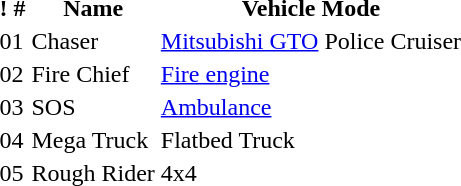<table>
<tr>
<th>! #</th>
<th>Name</th>
<th>Vehicle Mode</th>
</tr>
<tr --->
<td>01</td>
<td>Chaser</td>
<td><a href='#'>Mitsubishi GTO</a> Police Cruiser</td>
</tr>
<tr --->
<td>02</td>
<td>Fire Chief</td>
<td><a href='#'>Fire engine</a></td>
</tr>
<tr --->
<td>03</td>
<td>SOS</td>
<td><a href='#'>Ambulance</a></td>
</tr>
<tr --->
<td>04</td>
<td>Mega Truck</td>
<td>Flatbed Truck</td>
</tr>
<tr --->
<td>05</td>
<td>Rough Rider</td>
<td>4x4</td>
</tr>
</table>
